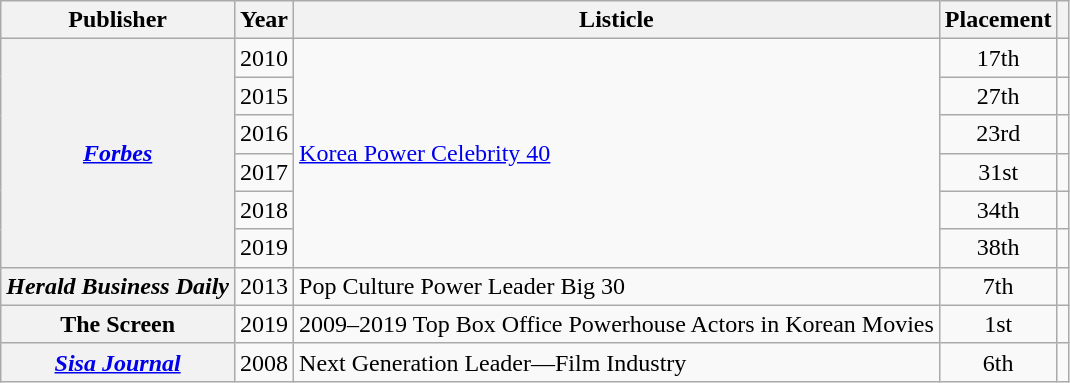<table class="wikitable plainrowheaders sortable" style="margin-right: 0;">
<tr>
<th scope="col">Publisher</th>
<th scope="col">Year</th>
<th scope="col">Listicle</th>
<th scope="col">Placement</th>
<th scope="col" class="unsortable"></th>
</tr>
<tr>
<th scope="row" rowspan="6"><em><a href='#'>Forbes</a></em></th>
<td>2010</td>
<td rowspan="6"><a href='#'>Korea Power Celebrity 40</a></td>
<td align=center>17th</td>
<td style="text-align:center;"></td>
</tr>
<tr>
<td>2015</td>
<td align=center>27th</td>
<td style="text-align:center;"></td>
</tr>
<tr>
<td>2016</td>
<td align=center>23rd</td>
<td style="text-align:center;"></td>
</tr>
<tr>
<td>2017</td>
<td align=center>31st</td>
<td style="text-align:center;"></td>
</tr>
<tr>
<td>2018</td>
<td align=center>34th</td>
<td style="text-align:center;"></td>
</tr>
<tr>
<td>2019</td>
<td align=center>38th</td>
<td style="text-align:center;"></td>
</tr>
<tr>
<th scope="row"><em>Herald Business Daily</em></th>
<td>2013</td>
<td>Pop Culture Power Leader Big 30</td>
<td align=center>7th</td>
<td align=center></td>
</tr>
<tr>
<th scope="row">The Screen</th>
<td>2019</td>
<td>2009–2019 Top Box Office Powerhouse Actors in Korean Movies</td>
<td align=center>1st</td>
<td align=center></td>
</tr>
<tr>
<th rowspan="1" scope="row"><em><a href='#'>Sisa Journal</a></em></th>
<td>2008</td>
<td>Next Generation Leader—Film Industry</td>
<td align=center>6th</td>
<td align=center></td>
</tr>
</table>
